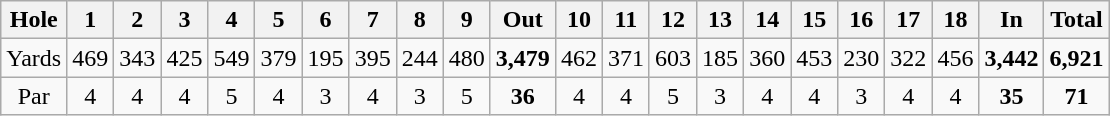<table class="wikitable" style="text-align:center">
<tr>
<th align="left">Hole</th>
<th>1</th>
<th>2</th>
<th>3</th>
<th>4</th>
<th>5</th>
<th>6</th>
<th>7</th>
<th>8</th>
<th>9</th>
<th>Out</th>
<th>10</th>
<th>11</th>
<th>12</th>
<th>13</th>
<th>14</th>
<th>15</th>
<th>16</th>
<th>17</th>
<th>18</th>
<th>In</th>
<th>Total</th>
</tr>
<tr>
<td align="center">Yards</td>
<td>469</td>
<td>343</td>
<td>425</td>
<td>549</td>
<td>379</td>
<td>195</td>
<td>395</td>
<td>244</td>
<td>480</td>
<td><strong>3,479</strong></td>
<td>462</td>
<td>371</td>
<td>603</td>
<td>185</td>
<td>360</td>
<td>453</td>
<td>230</td>
<td>322</td>
<td>456</td>
<td><strong>3,442</strong></td>
<td><strong>6,921</strong></td>
</tr>
<tr>
<td align="center">Par</td>
<td>4</td>
<td>4</td>
<td>4</td>
<td>5</td>
<td>4</td>
<td>3</td>
<td>4</td>
<td>3</td>
<td>5</td>
<td><strong>36</strong></td>
<td>4</td>
<td>4</td>
<td>5</td>
<td>3</td>
<td>4</td>
<td>4</td>
<td>3</td>
<td>4</td>
<td>4</td>
<td><strong>35</strong></td>
<td><strong>71</strong></td>
</tr>
</table>
